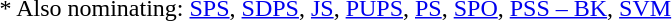<table>
<tr>
<td>* Also nominating: <a href='#'>SPS</a>, <a href='#'>SDPS</a>, <a href='#'>JS</a>, <a href='#'>PUPS</a>, <a href='#'>PS</a>, <a href='#'>SPO</a>, <a href='#'>PSS – BK</a>, <a href='#'>SVM</a></td>
</tr>
</table>
